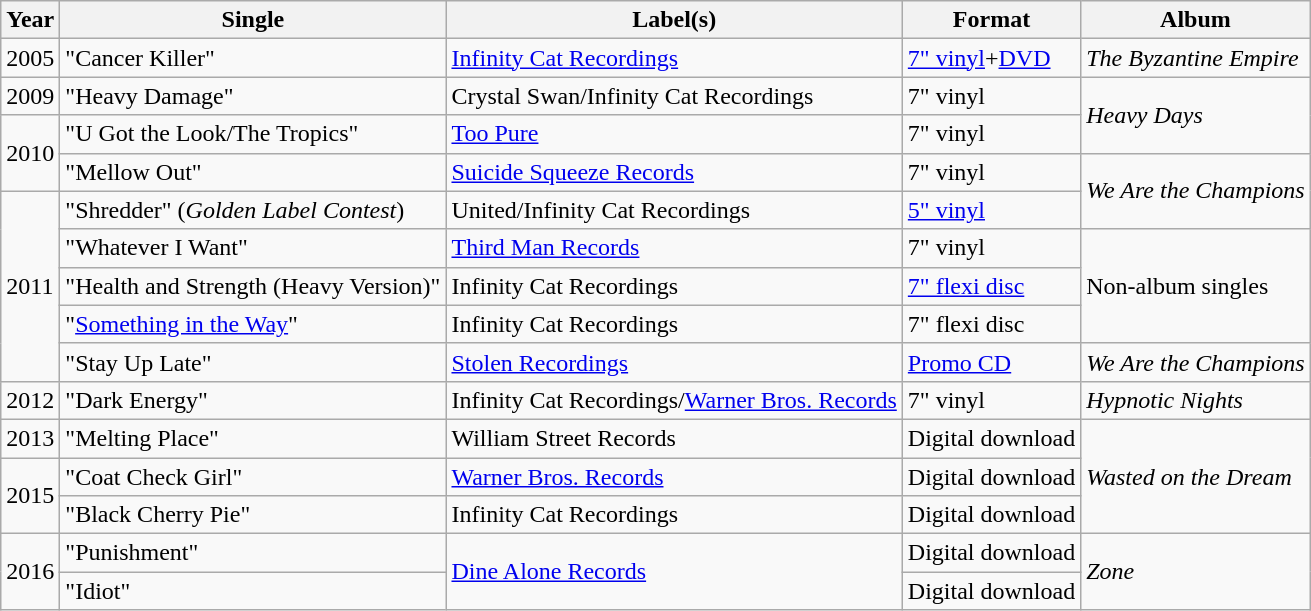<table class="wikitable">
<tr>
<th>Year</th>
<th>Single</th>
<th>Label(s)</th>
<th>Format</th>
<th>Album</th>
</tr>
<tr>
<td>2005</td>
<td>"Cancer Killer"</td>
<td><a href='#'>Infinity Cat Recordings</a></td>
<td><a href='#'>7" vinyl</a>+<a href='#'>DVD</a></td>
<td><em>The Byzantine Empire</em></td>
</tr>
<tr>
<td>2009</td>
<td>"Heavy Damage"</td>
<td>Crystal Swan/Infinity Cat Recordings</td>
<td>7" vinyl</td>
<td rowspan="2"><em>Heavy Days</em></td>
</tr>
<tr>
<td rowspan="2">2010</td>
<td>"U Got the Look/The Tropics"</td>
<td><a href='#'>Too Pure</a></td>
<td>7" vinyl</td>
</tr>
<tr>
<td>"Mellow Out"</td>
<td><a href='#'>Suicide Squeeze Records</a></td>
<td>7" vinyl</td>
<td rowspan="2"><em>We Are the Champions</em></td>
</tr>
<tr>
<td rowspan="5">2011</td>
<td>"Shredder" (<em>Golden Label Contest</em>)</td>
<td>United/Infinity Cat Recordings</td>
<td><a href='#'>5" vinyl</a></td>
</tr>
<tr>
<td>"Whatever I Want"</td>
<td><a href='#'>Third Man Records</a></td>
<td>7" vinyl</td>
<td rowspan="3">Non-album singles</td>
</tr>
<tr>
<td>"Health and Strength (Heavy Version)"</td>
<td>Infinity Cat Recordings</td>
<td><a href='#'>7" flexi disc</a></td>
</tr>
<tr>
<td>"<a href='#'>Something in the Way</a>"</td>
<td>Infinity Cat Recordings</td>
<td>7" flexi disc</td>
</tr>
<tr>
<td>"Stay Up Late"</td>
<td><a href='#'>Stolen Recordings</a></td>
<td><a href='#'>Promo CD</a></td>
<td><em>We Are the Champions</em></td>
</tr>
<tr>
<td>2012</td>
<td>"Dark Energy"</td>
<td>Infinity Cat Recordings/<a href='#'>Warner Bros. Records</a></td>
<td>7" vinyl</td>
<td><em>Hypnotic Nights</em></td>
</tr>
<tr>
<td>2013</td>
<td>"Melting Place"</td>
<td>William Street Records</td>
<td>Digital download</td>
<td rowspan="3"><em>Wasted on the Dream</em></td>
</tr>
<tr>
<td rowspan="2">2015</td>
<td>"Coat Check Girl"</td>
<td><a href='#'>Warner Bros. Records</a></td>
<td>Digital download</td>
</tr>
<tr>
<td>"Black Cherry Pie"</td>
<td>Infinity Cat Recordings</td>
<td>Digital download</td>
</tr>
<tr>
<td rowspan="2">2016</td>
<td>"Punishment"</td>
<td rowspan="2"><a href='#'>Dine Alone Records</a></td>
<td>Digital download</td>
<td rowspan="2"><em>Zone</em></td>
</tr>
<tr>
<td>"Idiot"</td>
<td>Digital download</td>
</tr>
</table>
